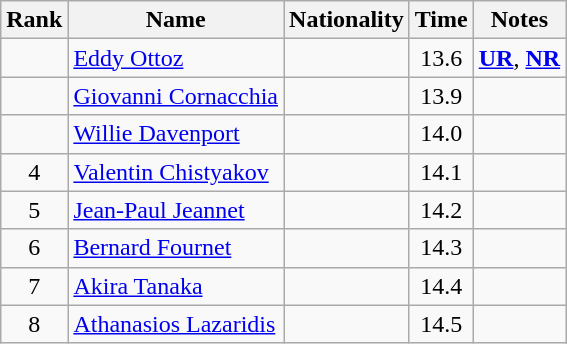<table class="wikitable sortable" style="text-align:center">
<tr>
<th>Rank</th>
<th>Name</th>
<th>Nationality</th>
<th>Time</th>
<th>Notes</th>
</tr>
<tr>
<td></td>
<td align=left><a href='#'>Eddy Ottoz</a></td>
<td align=left></td>
<td>13.6</td>
<td><strong><a href='#'>UR</a></strong>, <strong><a href='#'>NR</a></strong></td>
</tr>
<tr>
<td></td>
<td align=left><a href='#'>Giovanni Cornacchia</a></td>
<td align=left></td>
<td>13.9</td>
<td></td>
</tr>
<tr>
<td></td>
<td align=left><a href='#'>Willie Davenport</a></td>
<td align=left></td>
<td>14.0</td>
<td></td>
</tr>
<tr>
<td>4</td>
<td align=left><a href='#'>Valentin Chistyakov</a></td>
<td align=left></td>
<td>14.1</td>
<td></td>
</tr>
<tr>
<td>5</td>
<td align=left><a href='#'>Jean-Paul Jeannet</a></td>
<td align=left></td>
<td>14.2</td>
<td></td>
</tr>
<tr>
<td>6</td>
<td align=left><a href='#'>Bernard Fournet</a></td>
<td align=left></td>
<td>14.3</td>
<td></td>
</tr>
<tr>
<td>7</td>
<td align=left><a href='#'>Akira Tanaka</a></td>
<td align=left></td>
<td>14.4</td>
<td></td>
</tr>
<tr>
<td>8</td>
<td align=left><a href='#'>Athanasios Lazaridis</a></td>
<td align=left></td>
<td>14.5</td>
<td></td>
</tr>
</table>
